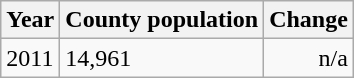<table class="wikitable">
<tr>
<th>Year</th>
<th>County population</th>
<th>Change</th>
</tr>
<tr>
<td>2011</td>
<td>14,961</td>
<td align="right">n/a</td>
</tr>
</table>
